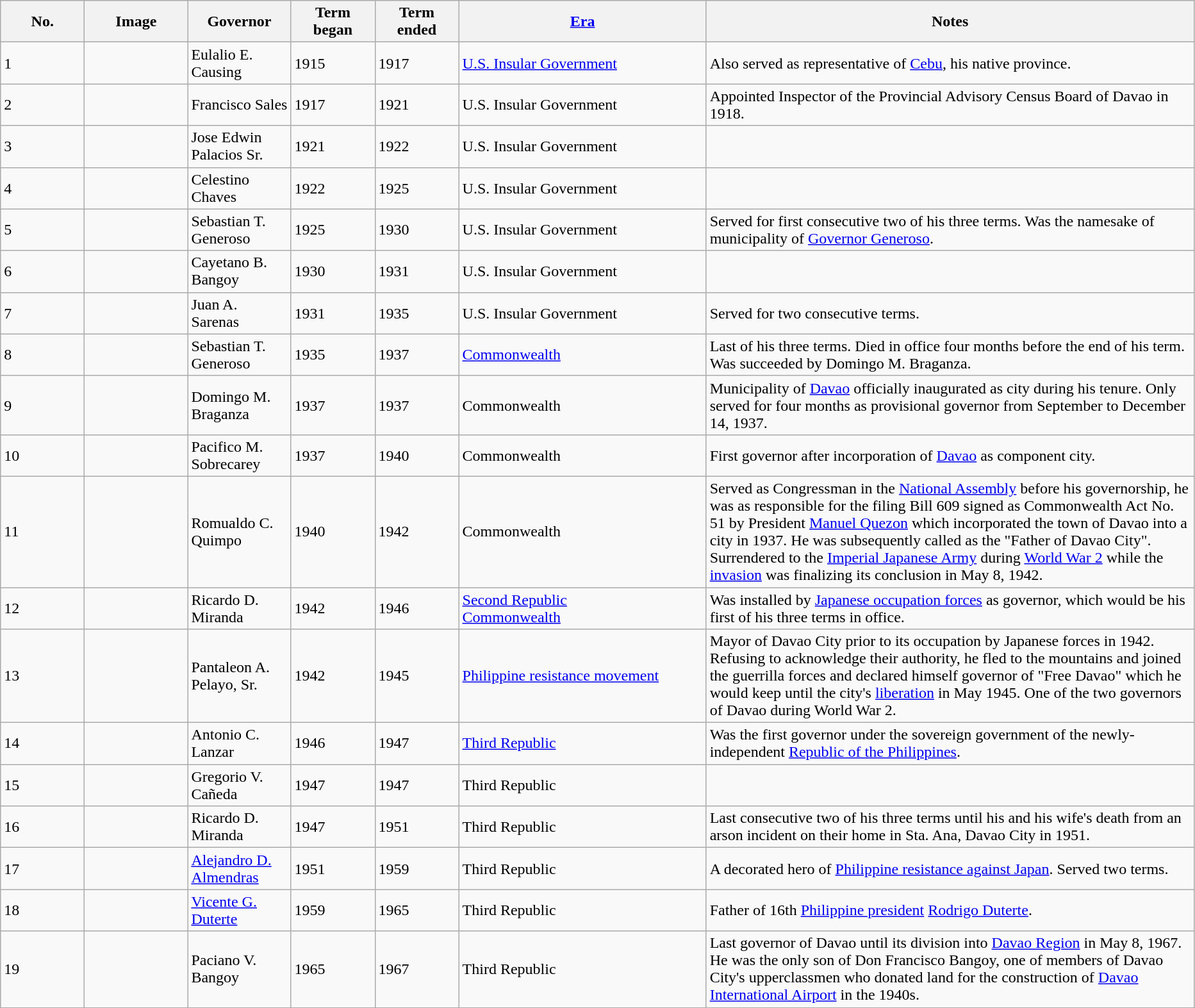<table class="wikitable">
<tr>
<th width="80pt">No.</th>
<th width="100pt">Image</th>
<th width="100pt">Governor</th>
<th width="80pt">Term began</th>
<th width="80pt">Term ended</th>
<th width="250pt"><a href='#'>Era</a></th>
<th width="500pt">Notes</th>
</tr>
<tr>
<td>1</td>
<td></td>
<td>Eulalio E. Causing</td>
<td>1915</td>
<td>1917</td>
<td><a href='#'>U.S. Insular Government</a></td>
<td>Also served as representative of <a href='#'>Cebu</a>, his native province.</td>
</tr>
<tr>
<td>2</td>
<td></td>
<td>Francisco Sales</td>
<td>1917</td>
<td>1921</td>
<td>U.S. Insular Government</td>
<td>Appointed Inspector of the Provincial Advisory Census Board of Davao in 1918.</td>
</tr>
<tr>
<td>3</td>
<td></td>
<td>Jose Edwin Palacios Sr.</td>
<td>1921</td>
<td>1922</td>
<td>U.S. Insular Government</td>
<td></td>
</tr>
<tr>
<td>4</td>
<td></td>
<td>Celestino Chaves</td>
<td>1922</td>
<td>1925</td>
<td>U.S. Insular Government</td>
<td></td>
</tr>
<tr>
<td>5</td>
<td></td>
<td>Sebastian T. Generoso</td>
<td>1925</td>
<td>1930</td>
<td>U.S. Insular Government</td>
<td>Served for first consecutive two of his three terms. Was the namesake of municipality of <a href='#'>Governor Generoso</a>.</td>
</tr>
<tr>
<td>6</td>
<td></td>
<td>Cayetano B. Bangoy</td>
<td>1930</td>
<td>1931</td>
<td>U.S. Insular Government</td>
<td></td>
</tr>
<tr>
<td>7</td>
<td></td>
<td>Juan A. Sarenas</td>
<td>1931</td>
<td>1935</td>
<td>U.S. Insular Government</td>
<td>Served for two consecutive terms.</td>
</tr>
<tr>
<td>8</td>
<td></td>
<td>Sebastian T. Generoso</td>
<td>1935</td>
<td>1937</td>
<td><a href='#'>Commonwealth</a></td>
<td>Last of his three terms. Died in office four months before the end of his term. Was succeeded by Domingo M. Braganza.</td>
</tr>
<tr>
<td>9</td>
<td></td>
<td>Domingo M. Braganza</td>
<td>1937</td>
<td>1937</td>
<td>Commonwealth</td>
<td>Municipality of <a href='#'>Davao</a> officially inaugurated as city during his tenure. Only served for four months as provisional governor from September to December 14, 1937.</td>
</tr>
<tr>
<td>10</td>
<td></td>
<td>Pacifico M. Sobrecarey</td>
<td>1937</td>
<td>1940</td>
<td>Commonwealth</td>
<td>First governor after incorporation of <a href='#'>Davao</a> as component city.</td>
</tr>
<tr>
<td>11</td>
<td></td>
<td>Romualdo C. Quimpo</td>
<td>1940</td>
<td>1942</td>
<td>Commonwealth</td>
<td>Served as Congressman in the <a href='#'>National Assembly</a> before his governorship, he was as responsible for the filing Bill 609 signed as Commonwealth Act No. 51 by President <a href='#'>Manuel Quezon</a> which incorporated the town of Davao into a city in 1937. He was subsequently called as the "Father of Davao City". Surrendered to the <a href='#'>Imperial Japanese Army</a> during <a href='#'>World War 2</a> while the <a href='#'>invasion</a> was finalizing its conclusion in May 8, 1942.</td>
</tr>
<tr>
<td>12</td>
<td></td>
<td>Ricardo D. Miranda</td>
<td>1942</td>
<td>1946</td>
<td><a href='#'>Second Republic</a><br><a href='#'>Commonwealth</a></td>
<td>Was installed by <a href='#'>Japanese occupation forces</a> as governor, which would be his first of his three terms in office.</td>
</tr>
<tr>
<td>13</td>
<td></td>
<td>Pantaleon A. Pelayo, Sr.</td>
<td>1942</td>
<td>1945</td>
<td><a href='#'>Philippine resistance movement</a></td>
<td>Mayor of Davao City prior to its occupation by Japanese forces in 1942. Refusing to acknowledge their authority, he fled to the mountains and joined the guerrilla forces and declared himself governor of "Free Davao" which he would keep until the city's <a href='#'>liberation</a> in May 1945. One of the two governors of Davao during World War 2.</td>
</tr>
<tr>
<td>14</td>
<td></td>
<td>Antonio C. Lanzar</td>
<td>1946</td>
<td>1947</td>
<td><a href='#'>Third Republic</a></td>
<td>Was the first governor under the sovereign government of the newly-independent <a href='#'>Republic of the Philippines</a>.</td>
</tr>
<tr>
<td>15</td>
<td></td>
<td>Gregorio V. Cañeda</td>
<td>1947</td>
<td>1947</td>
<td>Third Republic</td>
<td></td>
</tr>
<tr>
<td>16</td>
<td></td>
<td>Ricardo D. Miranda</td>
<td>1947</td>
<td>1951</td>
<td>Third Republic</td>
<td>Last consecutive two of his three terms until his and his wife's death from an arson incident on their home in Sta. Ana, Davao City in 1951.</td>
</tr>
<tr>
<td>17</td>
<td></td>
<td><a href='#'>Alejandro D. Almendras</a></td>
<td>1951</td>
<td>1959</td>
<td>Third Republic</td>
<td>A decorated hero of <a href='#'>Philippine resistance against Japan</a>. Served two terms.</td>
</tr>
<tr>
<td>18</td>
<td></td>
<td><a href='#'>Vicente G. Duterte</a></td>
<td>1959</td>
<td>1965</td>
<td>Third Republic</td>
<td>Father of 16th <a href='#'>Philippine president</a> <a href='#'>Rodrigo Duterte</a>.</td>
</tr>
<tr>
<td>19</td>
<td></td>
<td>Paciano V. Bangoy</td>
<td>1965</td>
<td>1967</td>
<td>Third Republic</td>
<td>Last governor of Davao until its division into <a href='#'>Davao Region</a> in May 8, 1967. He was the only son of Don Francisco Bangoy, one of members of Davao City's upperclassmen who donated land for the construction of <a href='#'>Davao International Airport</a> in the 1940s.</td>
</tr>
<tr>
</tr>
</table>
